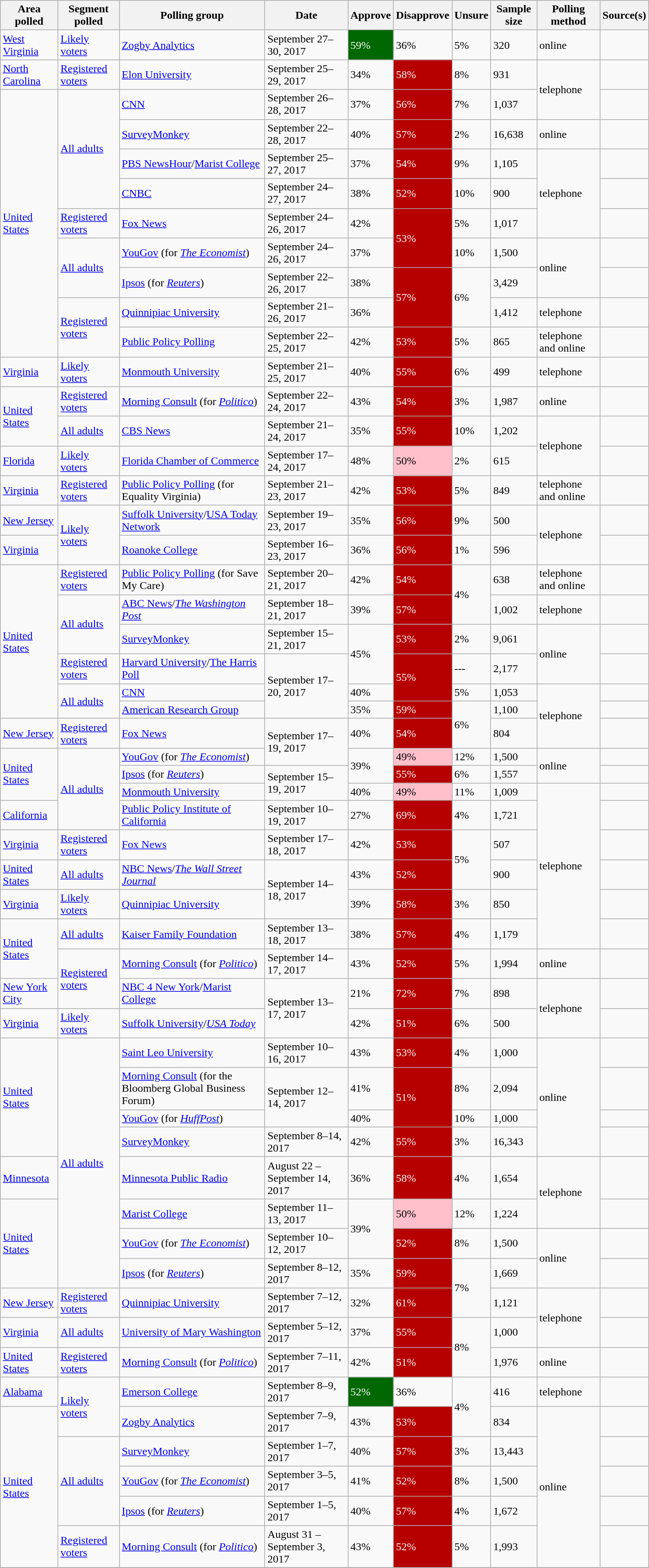<table class="wikitable sortable" style="width: 75%">
<tr>
<th>Area polled</th>
<th>Segment polled</th>
<th>Polling group</th>
<th>Date</th>
<th>Approve</th>
<th>Disapprove</th>
<th>Unsure</th>
<th>Sample size</th>
<th>Polling method</th>
<th>Source(s)</th>
</tr>
<tr>
<td> <a href='#'>West Virginia</a></td>
<td><a href='#'>Likely voters</a></td>
<td><a href='#'>Zogby Analytics</a></td>
<td>September 27–30, 2017</td>
<td style="background:#006800; color: white">59%</td>
<td>36%</td>
<td>5%</td>
<td>320</td>
<td>online</td>
<td></td>
</tr>
<tr>
<td> <a href='#'>North Carolina</a></td>
<td><a href='#'>Registered voters</a></td>
<td><a href='#'>Elon University</a></td>
<td>September 25–29, 2017</td>
<td>34%</td>
<td style="background:#B60000; color: white">58%</td>
<td>8%</td>
<td>931</td>
<td rowspan="2">telephone</td>
<td></td>
</tr>
<tr>
<td rowspan="9"> <a href='#'>United States</a></td>
<td rowspan="4"><a href='#'>All adults</a></td>
<td><a href='#'>CNN</a></td>
<td>September 26–28, 2017</td>
<td>37%</td>
<td style="background:#B60000; color: white">56%</td>
<td>7%</td>
<td>1,037</td>
<td></td>
</tr>
<tr>
<td><a href='#'>SurveyMonkey</a></td>
<td>September 22–28, 2017</td>
<td>40%</td>
<td style="background:#B60000; color: white">57%</td>
<td>2%</td>
<td>16,638</td>
<td>online</td>
<td></td>
</tr>
<tr>
<td><a href='#'>PBS NewsHour</a>/<a href='#'>Marist College</a></td>
<td>September 25–27, 2017</td>
<td>37%</td>
<td style="background:#B60000; color: white">54%</td>
<td>9%</td>
<td>1,105</td>
<td rowspan="3">telephone</td>
<td></td>
</tr>
<tr>
<td><a href='#'>CNBC</a></td>
<td>September 24–27, 2017</td>
<td>38%</td>
<td style="background:#B60000; color: white">52%</td>
<td>10%</td>
<td>900</td>
<td></td>
</tr>
<tr>
<td><a href='#'>Registered voters</a></td>
<td><a href='#'>Fox News</a></td>
<td>September 24–26, 2017</td>
<td>42%</td>
<td rowspan="2" style="background:#B60000; color: white">53%</td>
<td>5%</td>
<td>1,017</td>
<td></td>
</tr>
<tr>
<td rowspan="2"><a href='#'>All adults</a></td>
<td><a href='#'>YouGov</a> (for <em><a href='#'>The Economist</a></em>)</td>
<td>September 24–26, 2017</td>
<td>37%</td>
<td>10%</td>
<td>1,500</td>
<td rowspan="2">online</td>
<td></td>
</tr>
<tr>
<td><a href='#'>Ipsos</a> (for <em><a href='#'>Reuters</a></em>)</td>
<td>September 22–26, 2017</td>
<td>38%</td>
<td rowspan="2" style="background:#B60000; color: white">57%</td>
<td rowspan="2">6%</td>
<td>3,429</td>
<td></td>
</tr>
<tr>
<td rowspan="2"><a href='#'>Registered voters</a></td>
<td><a href='#'>Quinnipiac University</a></td>
<td>September 21–26, 2017</td>
<td>36%</td>
<td>1,412</td>
<td>telephone</td>
<td></td>
</tr>
<tr>
<td><a href='#'>Public Policy Polling</a></td>
<td>September 22–25, 2017</td>
<td>42%</td>
<td style="background:#B60000; color: white">53%</td>
<td>5%</td>
<td>865</td>
<td>telephone and online</td>
<td></td>
</tr>
<tr>
<td> <a href='#'>Virginia</a></td>
<td><a href='#'>Likely voters</a></td>
<td><a href='#'>Monmouth University</a></td>
<td>September 21–25, 2017</td>
<td>40%</td>
<td style="background:#B60000; color: white">55%</td>
<td>6%</td>
<td>499</td>
<td>telephone</td>
<td></td>
</tr>
<tr>
<td rowspan="2"> <a href='#'>United States</a></td>
<td><a href='#'>Registered voters</a></td>
<td><a href='#'>Morning Consult</a> (for <em><a href='#'>Politico</a></em>)</td>
<td>September 22–24, 2017</td>
<td>43%</td>
<td style="background:#B60000; color: white">54%</td>
<td>3%</td>
<td>1,987</td>
<td>online</td>
<td></td>
</tr>
<tr>
<td><a href='#'>All adults</a></td>
<td><a href='#'>CBS News</a></td>
<td>September 21–24, 2017</td>
<td>35%</td>
<td style="background:#B60000; color: white">55%</td>
<td>10%</td>
<td>1,202</td>
<td rowspan="2">telephone</td>
<td></td>
</tr>
<tr>
<td> <a href='#'>Florida</a></td>
<td><a href='#'>Likely voters</a></td>
<td><a href='#'>Florida Chamber of Commerce</a></td>
<td>September 17–24, 2017</td>
<td>48%</td>
<td style="background: pink; color: black">50%</td>
<td>2%</td>
<td>615</td>
<td></td>
</tr>
<tr>
<td> <a href='#'>Virginia</a></td>
<td><a href='#'>Registered voters</a></td>
<td><a href='#'>Public Policy Polling</a> (for Equality Virginia)</td>
<td>September 21–23, 2017</td>
<td>42%</td>
<td style="background:#B60000; color: white">53%</td>
<td>5%</td>
<td>849</td>
<td>telephone and online</td>
<td></td>
</tr>
<tr>
<td> <a href='#'>New Jersey</a></td>
<td rowspan="2"><a href='#'>Likely voters</a></td>
<td><a href='#'>Suffolk University</a>/<a href='#'>USA Today Network</a></td>
<td>September 19–23, 2017</td>
<td>35%</td>
<td style="background:#B60000; color: white">56%</td>
<td>9%</td>
<td>500</td>
<td rowspan="2">telephone</td>
<td></td>
</tr>
<tr>
<td> <a href='#'>Virginia</a></td>
<td><a href='#'>Roanoke College</a></td>
<td>September 16–23, 2017</td>
<td>36%</td>
<td style="background:#B60000; color: white">56%</td>
<td>1%</td>
<td>596</td>
<td></td>
</tr>
<tr>
<td rowspan="6"> <a href='#'>United States</a></td>
<td><a href='#'>Registered voters</a></td>
<td><a href='#'>Public Policy Polling</a> (for Save My Care)</td>
<td>September 20–21, 2017</td>
<td>42%</td>
<td style="background:#B60000; color: white">54%</td>
<td rowspan="2">4%</td>
<td>638</td>
<td>telephone and online</td>
<td></td>
</tr>
<tr>
<td rowspan="2"><a href='#'>All adults</a></td>
<td><a href='#'>ABC News</a>/<em><a href='#'>The Washington Post</a></em></td>
<td>September 18–21, 2017</td>
<td>39%</td>
<td style="background:#B60000; color: white">57%</td>
<td>1,002</td>
<td>telephone</td>
<td></td>
</tr>
<tr>
<td><a href='#'>SurveyMonkey</a></td>
<td>September 15–21, 2017</td>
<td rowspan="2">45%</td>
<td style="background:#B60000; color: white">53%</td>
<td>2%</td>
<td>9,061</td>
<td rowspan="2">online</td>
<td></td>
</tr>
<tr>
<td><a href='#'>Registered voters</a></td>
<td><a href='#'>Harvard University</a>/<a href='#'>The Harris Poll</a></td>
<td rowspan="3">September 17–20, 2017</td>
<td rowspan="2" style="background:#B60000; color: white">55%</td>
<td>---</td>
<td>2,177</td>
<td></td>
</tr>
<tr>
<td rowspan="2"><a href='#'>All adults</a></td>
<td><a href='#'>CNN</a></td>
<td>40%</td>
<td>5%</td>
<td>1,053</td>
<td rowspan="3">telephone</td>
<td></td>
</tr>
<tr>
<td><a href='#'>American Research Group</a></td>
<td>35%</td>
<td style="background:#B60000; color: white">59%</td>
<td rowspan="2">6%</td>
<td>1,100</td>
<td></td>
</tr>
<tr>
<td> <a href='#'>New Jersey</a></td>
<td><a href='#'>Registered voters</a></td>
<td><a href='#'>Fox News</a></td>
<td rowspan="2">September 17–19, 2017</td>
<td>40%</td>
<td style="background:#B60000; color: white">54%</td>
<td>804</td>
<td></td>
</tr>
<tr>
<td rowspan="3"> <a href='#'>United States</a></td>
<td rowspan="4"><a href='#'>All adults</a></td>
<td><a href='#'>YouGov</a> (for <em><a href='#'>The Economist</a></em>)</td>
<td rowspan="2">39%</td>
<td style="background:pink; color: black">49%</td>
<td>12%</td>
<td>1,500</td>
<td rowspan="2">online</td>
<td></td>
</tr>
<tr>
<td><a href='#'>Ipsos</a> (for <em><a href='#'>Reuters</a></em>)</td>
<td rowspan="2">September 15–19, 2017</td>
<td style="background:#B60000; color: white">55%</td>
<td>6%</td>
<td>1,557</td>
<td></td>
</tr>
<tr>
<td><a href='#'>Monmouth University</a></td>
<td>40%</td>
<td style="background: pink; color: black">49%</td>
<td>11%</td>
<td>1,009</td>
<td rowspan="6">telephone</td>
<td></td>
</tr>
<tr>
<td> <a href='#'>California</a></td>
<td><a href='#'>Public Policy Institute of California</a></td>
<td>September 10–19, 2017</td>
<td>27%</td>
<td style="background:#B60000; color: white">69%</td>
<td>4%</td>
<td>1,721</td>
<td></td>
</tr>
<tr>
<td> <a href='#'>Virginia</a></td>
<td><a href='#'>Registered voters</a></td>
<td><a href='#'>Fox News</a></td>
<td>September 17–18, 2017</td>
<td>42%</td>
<td style="background:#B60000; color: white">53%</td>
<td rowspan="2">5%</td>
<td>507</td>
<td></td>
</tr>
<tr>
<td> <a href='#'>United States</a></td>
<td><a href='#'>All adults</a></td>
<td><a href='#'>NBC News</a>/<em><a href='#'>The Wall Street Journal</a></em></td>
<td rowspan="2">September 14–18, 2017</td>
<td>43%</td>
<td style="background:#B60000; color: white">52%</td>
<td>900</td>
<td></td>
</tr>
<tr>
<td> <a href='#'>Virginia</a></td>
<td><a href='#'>Likely voters</a></td>
<td><a href='#'>Quinnipiac University</a></td>
<td>39%</td>
<td style="background:#B60000; color: white">58%</td>
<td>3%</td>
<td>850</td>
<td></td>
</tr>
<tr>
<td rowspan="2"> <a href='#'>United States</a></td>
<td><a href='#'>All adults</a></td>
<td><a href='#'>Kaiser Family Foundation</a></td>
<td>September 13–18, 2017</td>
<td>38%</td>
<td style="background:#B60000; color: white">57%</td>
<td>4%</td>
<td>1,179</td>
<td></td>
</tr>
<tr>
<td rowspan="2"><a href='#'>Registered voters</a></td>
<td><a href='#'>Morning Consult</a> (for <em><a href='#'>Politico</a></em>)</td>
<td>September 14–17, 2017</td>
<td>43%</td>
<td style="background:#B60000; color: white">52%</td>
<td>5%</td>
<td>1,994</td>
<td>online</td>
<td></td>
</tr>
<tr>
<td> <a href='#'>New York City</a></td>
<td><a href='#'>NBC 4 New York</a>/<a href='#'>Marist College</a></td>
<td rowspan="2">September 13–17, 2017</td>
<td>21%</td>
<td style="background:#B60000; color: white">72%</td>
<td>7%</td>
<td>898</td>
<td rowspan="2">telephone</td>
<td></td>
</tr>
<tr>
<td> <a href='#'>Virginia</a></td>
<td><a href='#'>Likely voters</a></td>
<td><a href='#'>Suffolk University</a>/<em><a href='#'>USA Today</a></em></td>
<td>42%</td>
<td style="background:#B60000; color: white">51%</td>
<td>6%</td>
<td>500</td>
<td></td>
</tr>
<tr>
<td rowspan="4"> <a href='#'>United States</a></td>
<td rowspan="8"><a href='#'>All adults</a></td>
<td><a href='#'>Saint Leo University</a></td>
<td>September 10–16, 2017</td>
<td>43%</td>
<td style="background:#B60000; color: white">53%</td>
<td>4%</td>
<td>1,000</td>
<td rowspan="4">online</td>
<td></td>
</tr>
<tr>
<td><a href='#'>Morning Consult</a> (for the Bloomberg Global Business Forum)</td>
<td rowspan="2">September 12–14, 2017</td>
<td>41%</td>
<td rowspan="2" style="background:#B60000; color: white">51%</td>
<td>8%</td>
<td>2,094</td>
<td></td>
</tr>
<tr>
<td><a href='#'>YouGov</a> (for <em><a href='#'>HuffPost</a></em>)</td>
<td>40%</td>
<td>10%</td>
<td>1,000</td>
<td></td>
</tr>
<tr>
<td><a href='#'>SurveyMonkey</a></td>
<td>September 8–14, 2017</td>
<td>42%</td>
<td style="background:#B60000; color: white">55%</td>
<td>3%</td>
<td>16,343</td>
<td></td>
</tr>
<tr>
<td> <a href='#'>Minnesota</a></td>
<td><a href='#'>Minnesota Public Radio</a></td>
<td>August 22 – September 14, 2017</td>
<td>36%</td>
<td style="background:#B60000; color: white">58%</td>
<td>4%</td>
<td>1,654</td>
<td rowspan="2">telephone</td>
<td></td>
</tr>
<tr>
<td rowspan="3"> <a href='#'>United States</a></td>
<td><a href='#'>Marist College</a></td>
<td>September 11–13, 2017</td>
<td rowspan="2">39%</td>
<td style="background: pink; color: black">50%</td>
<td>12%</td>
<td>1,224</td>
<td></td>
</tr>
<tr>
<td><a href='#'>YouGov</a> (for <em><a href='#'>The Economist</a></em>)</td>
<td>September 10–12, 2017</td>
<td style="background:#B60000; color: white">52%</td>
<td>8%</td>
<td>1,500</td>
<td rowspan="2">online</td>
<td></td>
</tr>
<tr>
<td><a href='#'>Ipsos</a> (for <em><a href='#'>Reuters</a></em>)</td>
<td>September 8–12, 2017</td>
<td>35%</td>
<td style="background:#B60000; color: white">59%</td>
<td rowspan="2">7%</td>
<td>1,669</td>
<td></td>
</tr>
<tr>
<td> <a href='#'>New Jersey</a></td>
<td><a href='#'>Registered voters</a></td>
<td><a href='#'>Quinnipiac University</a></td>
<td>September 7–12, 2017</td>
<td>32%</td>
<td style="background:#B60000; color: white">61%</td>
<td>1,121</td>
<td rowspan="2">telephone</td>
<td></td>
</tr>
<tr>
<td> <a href='#'>Virginia</a></td>
<td><a href='#'>All adults</a></td>
<td><a href='#'>University of Mary Washington</a></td>
<td>September 5–12, 2017</td>
<td>37%</td>
<td style="background:#B60000; color: white">55%</td>
<td rowspan="2">8%</td>
<td>1,000</td>
<td></td>
</tr>
<tr>
<td> <a href='#'>United States</a></td>
<td><a href='#'>Registered voters</a></td>
<td><a href='#'>Morning Consult</a> (for <em><a href='#'>Politico</a></em>)</td>
<td>September 7–11, 2017</td>
<td>42%</td>
<td style="background:#B60000; color: white">51%</td>
<td>1,976</td>
<td>online</td>
<td></td>
</tr>
<tr>
<td> <a href='#'>Alabama</a></td>
<td rowspan="2"><a href='#'>Likely voters</a></td>
<td><a href='#'>Emerson College</a></td>
<td>September 8–9, 2017</td>
<td style="background:#006800; color: white">52%</td>
<td>36%</td>
<td rowspan="2">4%</td>
<td>416</td>
<td>telephone</td>
<td></td>
</tr>
<tr>
<td rowspan="5"> <a href='#'>United States</a></td>
<td><a href='#'>Zogby Analytics</a></td>
<td>September 7–9, 2017</td>
<td>43%</td>
<td style="background:#B60000; color: white">53%</td>
<td>834</td>
<td rowspan="5">online</td>
<td></td>
</tr>
<tr>
<td rowspan="3"><a href='#'>All adults</a></td>
<td><a href='#'>SurveyMonkey</a></td>
<td>September 1–7, 2017</td>
<td>40%</td>
<td style="background:#B60000; color: white">57%</td>
<td>3%</td>
<td>13,443</td>
<td></td>
</tr>
<tr>
<td><a href='#'>YouGov</a> (for <em><a href='#'>The Economist</a></em>)</td>
<td>September 3–5, 2017</td>
<td>41%</td>
<td style="background:#B60000; color: white">52%</td>
<td>8%</td>
<td>1,500</td>
<td></td>
</tr>
<tr>
<td><a href='#'>Ipsos</a> (for <em><a href='#'>Reuters</a></em>)</td>
<td>September 1–5, 2017</td>
<td>40%</td>
<td style="background:#B60000; color: white">57%</td>
<td>4%</td>
<td>1,672</td>
<td></td>
</tr>
<tr>
<td><a href='#'>Registered voters</a></td>
<td><a href='#'>Morning Consult</a> (for <em><a href='#'>Politico</a></em>)</td>
<td>August 31 – September 3, 2017</td>
<td>43%</td>
<td style="background:#B60000; color: white">52%</td>
<td>5%</td>
<td>1,993</td>
<td></td>
</tr>
<tr>
</tr>
</table>
